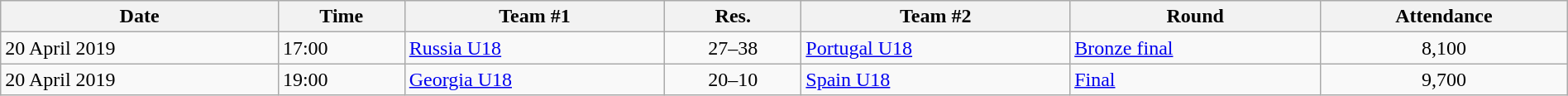<table class="wikitable" style="text-align:left; width:100%;">
<tr>
<th>Date</th>
<th>Time</th>
<th>Team #1</th>
<th>Res.</th>
<th>Team #2</th>
<th>Round</th>
<th>Attendance</th>
</tr>
<tr>
<td>20 April 2019</td>
<td>17:00</td>
<td> <a href='#'>Russia U18</a></td>
<td style="text-align:center;">27–38</td>
<td> <a href='#'>Portugal U18</a></td>
<td><a href='#'>Bronze final</a></td>
<td style="text-align:center;">8,100</td>
</tr>
<tr>
<td>20 April 2019</td>
<td>19:00</td>
<td> <a href='#'>Georgia U18</a></td>
<td style="text-align:center;">20–10</td>
<td> <a href='#'>Spain U18</a></td>
<td><a href='#'>Final</a></td>
<td style="text-align:center;">9,700</td>
</tr>
</table>
